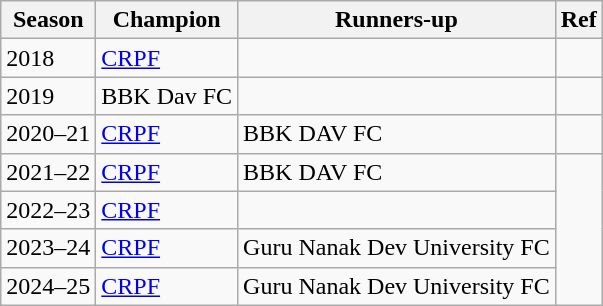<table class="wikitable sortable" style="text-align:left;">
<tr>
<th>Season</th>
<th>Champion</th>
<th>Runners-up</th>
<th>Ref</th>
</tr>
<tr>
<td>2018</td>
<td><a href='#'>CRPF</a></td>
<td></td>
<td></td>
</tr>
<tr>
<td>2019</td>
<td>BBK Dav FC</td>
<td></td>
<td></td>
</tr>
<tr>
<td>2020–21</td>
<td><a href='#'>CRPF</a></td>
<td>BBK DAV FC</td>
<td></td>
</tr>
<tr>
<td>2021–22</td>
<td><a href='#'>CRPF</a></td>
<td>BBK DAV FC</td>
<td rowspan=4></td>
</tr>
<tr>
<td>2022–23</td>
<td><a href='#'>CRPF</a></td>
<td></td>
</tr>
<tr>
<td>2023–24</td>
<td><a href='#'>CRPF</a></td>
<td>Guru Nanak Dev University FC</td>
</tr>
<tr>
<td>2024–25</td>
<td><a href='#'>CRPF</a></td>
<td>Guru Nanak Dev University FC</td>
</tr>
</table>
